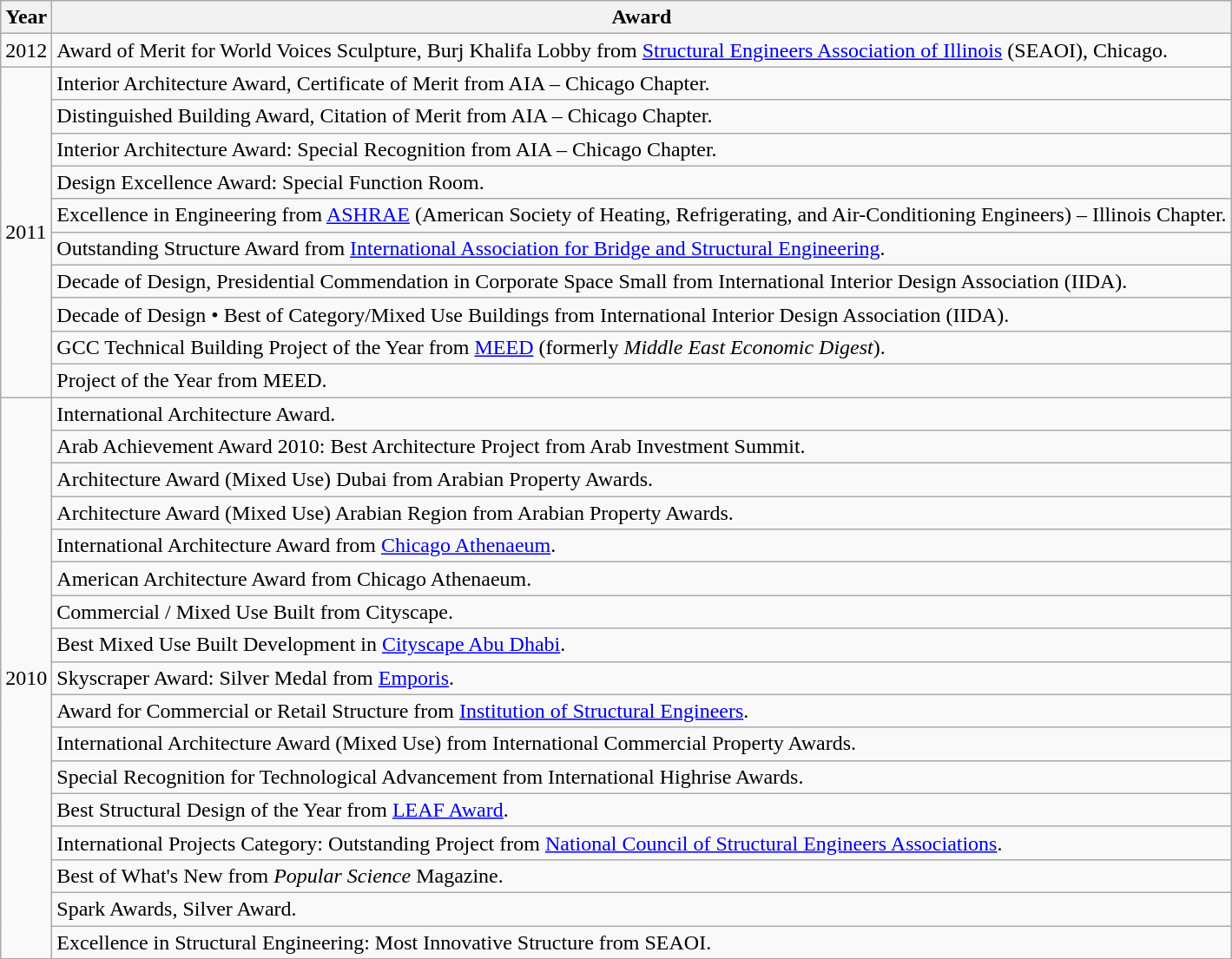<table class="wikitable">
<tr>
<th>Year</th>
<th>Award</th>
</tr>
<tr>
<td>2012</td>
<td>Award of Merit for World Voices Sculpture, Burj Khalifa Lobby from <a href='#'>Structural Engineers Association of Illinois</a> (SEAOI), Chicago.</td>
</tr>
<tr>
<td rowspan="10" scope="row">2011</td>
<td>Interior Architecture Award, Certificate of Merit from AIA – Chicago Chapter.</td>
</tr>
<tr>
<td>Distinguished Building Award, Citation of Merit from AIA – Chicago Chapter.</td>
</tr>
<tr>
<td>Interior Architecture Award: Special Recognition from AIA – Chicago Chapter.</td>
</tr>
<tr>
<td>Design Excellence Award: Special Function Room.</td>
</tr>
<tr>
<td>Excellence in Engineering from <a href='#'>ASHRAE</a> (American Society of Heating, Refrigerating, and Air-Conditioning Engineers) – Illinois Chapter.</td>
</tr>
<tr>
<td>Outstanding Structure Award from <a href='#'>International Association for Bridge and Structural Engineering</a>.</td>
</tr>
<tr>
<td>Decade of Design, Presidential Commendation in Corporate Space Small from International Interior Design Association (IIDA).</td>
</tr>
<tr>
<td>Decade of Design • Best of Category/Mixed Use Buildings from International Interior Design Association (IIDA).</td>
</tr>
<tr>
<td>GCC Technical Building Project of the Year from <a href='#'>MEED</a> (formerly <em>Middle East Economic Digest</em>).</td>
</tr>
<tr>
<td>Project of the Year from MEED.</td>
</tr>
<tr>
<td rowspan="17" scope="row">2010</td>
<td>International Architecture Award.</td>
</tr>
<tr>
<td>Arab Achievement Award 2010: Best Architecture Project from Arab Investment Summit.</td>
</tr>
<tr>
<td>Architecture Award (Mixed Use) Dubai from Arabian Property Awards.</td>
</tr>
<tr>
<td>Architecture Award (Mixed Use) Arabian Region from Arabian Property Awards.</td>
</tr>
<tr>
<td>International Architecture Award from <a href='#'>Chicago Athenaeum</a>.</td>
</tr>
<tr>
<td>American Architecture Award from Chicago Athenaeum.</td>
</tr>
<tr>
<td>Commercial / Mixed Use Built from Cityscape.</td>
</tr>
<tr>
<td>Best Mixed Use Built Development in <a href='#'>Cityscape Abu Dhabi</a>.</td>
</tr>
<tr>
<td>Skyscraper Award: Silver Medal from <a href='#'>Emporis</a>.</td>
</tr>
<tr>
<td>Award for Commercial or Retail Structure from <a href='#'>Institution of Structural Engineers</a>.</td>
</tr>
<tr>
<td>International Architecture Award (Mixed Use) from International Commercial Property Awards.</td>
</tr>
<tr>
<td>Special Recognition for Technological Advancement from International Highrise Awards.</td>
</tr>
<tr>
<td>Best Structural Design of the Year from <a href='#'>LEAF Award</a>.</td>
</tr>
<tr>
<td>International Projects Category: Outstanding Project from <a href='#'>National Council of Structural Engineers Associations</a>.</td>
</tr>
<tr>
<td>Best of What's New from <em>Popular Science</em> Magazine.</td>
</tr>
<tr>
<td>Spark Awards, Silver Award.</td>
</tr>
<tr>
<td>Excellence in Structural Engineering: Most Innovative Structure from SEAOI.</td>
</tr>
<tr>
</tr>
</table>
